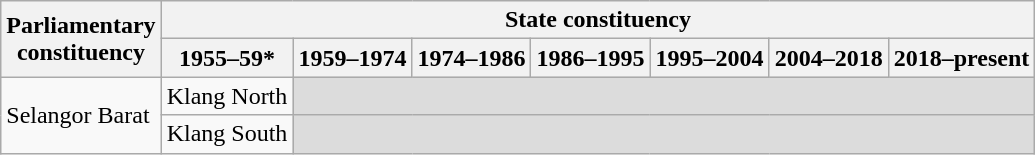<table class="wikitable">
<tr>
<th rowspan="2">Parliamentary<br>constituency</th>
<th colspan="7">State constituency</th>
</tr>
<tr>
<th>1955–59*</th>
<th>1959–1974</th>
<th>1974–1986</th>
<th>1986–1995</th>
<th>1995–2004</th>
<th>2004–2018</th>
<th>2018–present</th>
</tr>
<tr>
<td rowspan="2">Selangor Barat</td>
<td>Klang North</td>
<td colspan="6" bgcolor="dcdcdc"></td>
</tr>
<tr>
<td>Klang South</td>
<td colspan="6" bgcolor="dcdcdc"></td>
</tr>
</table>
